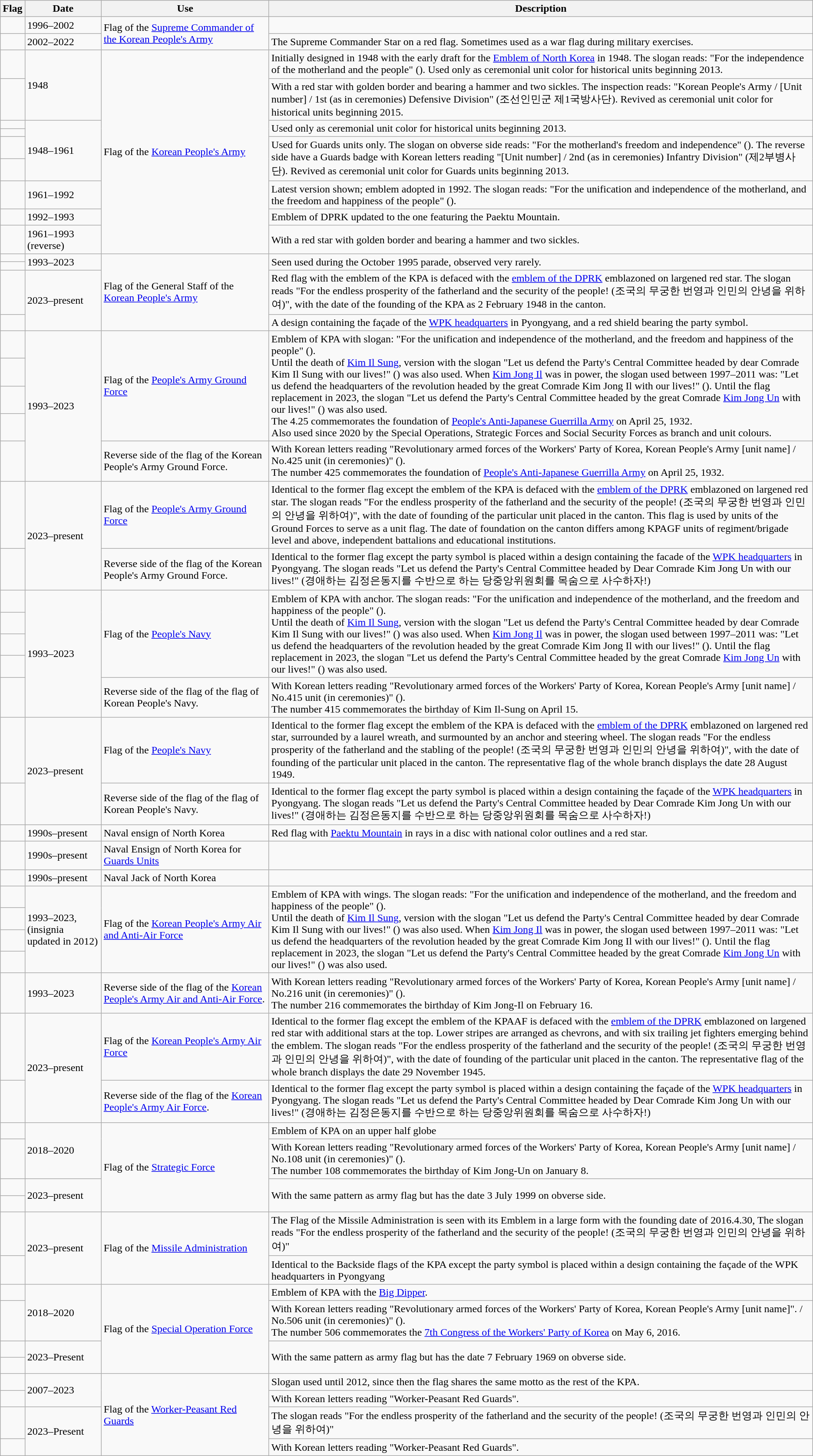<table class="wikitable">
<tr>
<th>Flag</th>
<th width="110px">Date</th>
<th style="width:250px">Use</th>
<th style="min-width:250px">Description</th>
</tr>
<tr>
<td></td>
<td>1996–2002</td>
<td rowspan="2">Flag of the <a href='#'>Supreme Commander of the Korean People's Army</a></td>
<td></td>
</tr>
<tr>
<td></td>
<td>2002–2022</td>
<td>The Supreme Commander Star on a red flag. Sometimes used as a war flag during military exercises.</td>
</tr>
<tr>
<td></td>
<td rowspan="2">1948</td>
<td rowspan="9">Flag of the <a href='#'>Korean People's Army</a></td>
<td>Initially designed in 1948 with the early draft for the <a href='#'>Emblem of North Korea</a> in 1948. The slogan reads: "For the independence of the motherland and the people" (). Used only as ceremonial unit color for historical units beginning 2013.</td>
</tr>
<tr>
<td></td>
<td>With a red star with golden border and bearing a hammer and two sickles. The inspection reads: "Korean People's Army / [Unit number] / 1st (as in ceremonies) Defensive Division" (조선인민군 제1국방사단). Revived as ceremonial unit color for historical units beginning 2015.</td>
</tr>
<tr>
<td></td>
<td rowspan="4">1948–1961</td>
<td rowspan="2">Used only as ceremonial unit color for historical units beginning 2013.</td>
</tr>
<tr>
<td></td>
</tr>
<tr>
<td></td>
<td rowspan="2">Used for Guards units only. The slogan on obverse side reads: "For the motherland's freedom and independence" (). The reverse side have a Guards badge with Korean letters reading "[Unit number] / 2nd (as in ceremonies) Infantry Division" (제2부병사단). Revived as ceremonial unit color for Guards units beginning 2013.</td>
</tr>
<tr>
<td></td>
</tr>
<tr>
<td></td>
<td>1961–1992</td>
<td>Latest version shown; emblem adopted in 1992. The slogan reads: "For the unification and independence of the motherland, and the freedom and happiness of the people" ().</td>
</tr>
<tr>
<td></td>
<td>1992–1993</td>
<td>Emblem of DPRK updated to the one featuring the Paektu Mountain.</td>
</tr>
<tr>
<td></td>
<td>1961–1993<br>(reverse)</td>
<td>With a red star with golden border and bearing a hammer and two sickles.</td>
</tr>
<tr>
<td></td>
<td rowspan="2">1993–2023</td>
<td rowspan="4">Flag of the General Staff of the <a href='#'>Korean People's Army</a></td>
<td rowspan="2">Seen used during the October 1995 parade, observed very rarely.</td>
</tr>
<tr>
<td></td>
</tr>
<tr>
<td></td>
<td rowspan="2">2023–present</td>
<td>Red flag with the emblem of the KPA is defaced with the <a href='#'>emblem of the DPRK</a> emblazoned on largened red star. The slogan reads "For the endless prosperity of the fatherland and the security of the people! (조국의 무궁한 번영과 인민의 안녕을 위하여)", with the date of the founding of the KPA as 2 February 1948 in the canton.</td>
</tr>
<tr>
<td></td>
<td>A design containing the façade of the <a href='#'>WPK headquarters</a> in Pyongyang, and a red shield bearing the party symbol.</td>
</tr>
<tr>
<td></td>
<td rowspan="5">1993–2023</td>
<td rowspan="4">Flag of the <a href='#'>People's Army Ground Force</a></td>
<td rowspan="4">Emblem of KPA with slogan: "For the unification and independence of the motherland, and the freedom and happiness of the people" ().<br>Until the death of <a href='#'>Kim Il Sung</a>, version with the slogan "Let us defend the Party's Central Committee headed by dear Comrade Kim Il Sung with our lives!" () was also used.
When <a href='#'>Kim Jong Il</a> was in power, the slogan used between 1997–2011 was: "Let us defend the headquarters of the revolution headed by the great Comrade Kim Jong Il with our lives!" ().
Until the flag replacement in 2023, the slogan "Let us defend the Party's Central Committee headed by the great Comrade <a href='#'>Kim Jong Un</a> with our lives!" () was also used.<br>The 4.25 commemorates the foundation of <a href='#'>People's Anti-Japanese Guerrilla Army</a> on April 25, 1932.<br>Also used since 2020 by the Special Operations, Strategic Forces and Social Security Forces as branch and unit colours.</td>
</tr>
<tr>
<td></td>
</tr>
<tr>
<td></td>
</tr>
<tr>
<td></td>
</tr>
<tr>
<td></td>
<td>Reverse side of the flag of the Korean People's Army Ground Force.</td>
<td>With Korean letters reading "Revolutionary armed forces of the Workers' Party of Korea, Korean People's Army [unit name] / No.425 unit (in ceremonies)" ().<br>The number 425 commemorates the foundation of <a href='#'>People's Anti-Japanese Guerrilla Army</a> on April 25, 1932.</td>
</tr>
<tr>
<td></td>
<td rowspan="2">2023–present</td>
<td>Flag of the <a href='#'>People's Army Ground Force</a></td>
<td>Identical to the former flag except the emblem of the KPA is defaced with the <a href='#'>emblem of the DPRK</a> emblazoned on largened red star. The slogan reads "For the endless prosperity of the fatherland and the security of the people! (조국의 무궁한 번영과 인민의 안녕을 위하여)", with the date of founding of the particular unit placed in the canton. This flag is used by units of the Ground Forces to serve as a unit flag. The date of foundation on the canton differs among KPAGF units of regiment/brigade level and above, independent battalions and educational institutions.</td>
</tr>
<tr>
<td></td>
<td>Reverse side of the flag of the Korean People's Army Ground Force.</td>
<td>Identical to the former flag except the party symbol is placed within a design containing the facade of the <a href='#'>WPK headquarters</a> in Pyongyang. The slogan reads "Let us defend the Party's Central Committee headed by Dear Comrade Kim Jong Un with our lives!" (경애하는 김정은동지를 수반으로 하는 당중앙위원회를 목숨으로 사수하자!)</td>
</tr>
<tr>
<td></td>
<td rowspan="5">1993–2023</td>
<td rowspan="4">Flag of the <a href='#'>People's Navy</a></td>
<td rowspan="4">Emblem of KPA with anchor. The slogan reads: "For the unification and independence of the motherland, and the freedom and happiness of the people" ().<br>Until the death of <a href='#'>Kim Il Sung</a>, version with the slogan "Let us defend the Party's Central Committee headed by dear Comrade Kim Il Sung with our lives!" () was also used.
When <a href='#'>Kim Jong Il</a> was in power, the slogan used between 1997–2011 was: "Let us defend the headquarters of the revolution headed by the great Comrade Kim Jong Il with our lives!" ().
Until the flag replacement in 2023, the slogan "Let us defend the Party's Central Committee headed by the great Comrade <a href='#'>Kim Jong Un</a> with our lives!" () was also used.</td>
</tr>
<tr>
<td></td>
</tr>
<tr>
<td></td>
</tr>
<tr>
<td></td>
</tr>
<tr>
<td></td>
<td>Reverse side of the flag of the flag of Korean People's Navy.</td>
<td>With Korean letters reading "Revolutionary armed forces of the Workers' Party of Korea, Korean People's Army [unit name] / No.415 unit (in ceremonies)" ().<br>The number 415 commemorates the birthday of Kim Il-Sung on April 15.</td>
</tr>
<tr>
<td></td>
<td rowspan="2">2023–present</td>
<td>Flag of the <a href='#'>People's Navy</a></td>
<td>Identical to the former flag except the emblem of the KPA is defaced with the <a href='#'>emblem of the DPRK</a> emblazoned on largened red star, surrounded by a laurel wreath, and surmounted by an anchor and steering wheel. The slogan reads "For the endless prosperity of the fatherland and the stabling of the people! (조국의 무궁한 번영과 인민의 안녕을 위하여)", with the date of founding of the particular unit placed in the canton. The representative flag of the whole branch displays the date 28 August 1949.</td>
</tr>
<tr>
<td></td>
<td>Reverse side of the flag of the flag of Korean People's Navy.</td>
<td>Identical to the former flag except the party symbol is placed within a design containing the façade of the <a href='#'>WPK headquarters</a> in Pyongyang. The slogan reads "Let us defend the Party's Central Committee headed by Dear Comrade Kim Jong Un with our lives!" (경애하는 김정은동지를 수반으로 하는 당중앙위원회를 목숨으로 사수하자!)</td>
</tr>
<tr>
<td></td>
<td>1990s–present</td>
<td>Naval ensign of North Korea</td>
<td>Red flag with <a href='#'>Paektu Mountain</a> in rays in a disc with national color outlines and a red star.</td>
</tr>
<tr>
<td></td>
<td>1990s–present</td>
<td>Naval Ensign of North Korea for <a href='#'>Guards Units</a></td>
<td></td>
</tr>
<tr>
<td></td>
<td>1990s–present</td>
<td>Naval Jack of North Korea</td>
<td></td>
</tr>
<tr>
<td></td>
<td rowspan="4">1993–2023, (insignia updated in 2012)</td>
<td rowspan="4">Flag of the <a href='#'>Korean People's Army Air and Anti-Air Force</a></td>
<td rowspan="4">Emblem of KPA with wings. The slogan reads: "For the unification and independence of the motherland, and the freedom and happiness of the people" ().<br>Until the death of <a href='#'>Kim Il Sung</a>, version with the slogan "Let us defend the Party's Central Committee headed by dear Comrade Kim Il Sung with our lives!" () was also used.
When <a href='#'>Kim Jong Il</a> was in power, the slogan used between 1997–2011 was: "Let us defend the headquarters of the revolution headed by the great Comrade Kim Jong Il with our lives!" ().
Until the flag replacement in 2023, the slogan "Let us defend the Party's Central Committee headed by the great Comrade <a href='#'>Kim Jong Un</a> with our lives!" () was also used.</td>
</tr>
<tr>
<td></td>
</tr>
<tr>
<td></td>
</tr>
<tr>
<td></td>
</tr>
<tr>
<td></td>
<td>1993–2023</td>
<td>Reverse side of the flag of the <a href='#'>Korean People's Army Air and Anti-Air Force</a>.</td>
<td>With Korean letters reading "Revolutionary armed forces of the Workers' Party of Korea, Korean People's Army [unit name] / No.216 unit (in ceremonies)" ().<br>The number 216 commemorates the birthday of Kim Jong-Il on February 16.</td>
</tr>
<tr>
<td></td>
<td rowspan="2">2023–present</td>
<td>Flag of the <a href='#'>Korean People's Army Air Force</a></td>
<td>Identical to the former flag except the emblem of the KPAAF is defaced with the <a href='#'>emblem of the DPRK</a> emblazoned on largened red star with additional stars at the top. Lower stripes are arranged as chevrons, and with six trailing jet fighters emerging behind the emblem. The slogan reads "For the endless prosperity of the fatherland and the security of the people! (조국의 무궁한 번영과 인민의 안녕을 위하여)", with the date of founding of the particular unit placed in the canton. The representative flag of the whole branch displays the date 29 November 1945.</td>
</tr>
<tr>
<td></td>
<td>Reverse side of the flag of the <a href='#'>Korean People's Army Air Force</a>.</td>
<td>Identical to the former flag except the party symbol is placed within a design containing the façade of the <a href='#'>WPK headquarters</a> in Pyongyang. The slogan reads "Let us defend the Party's Central Committee headed by Dear Comrade Kim Jong Un with our lives!" (경애하는 김정은동지를 수반으로 하는 당중앙위원회를 목숨으로 사수하자!)</td>
</tr>
<tr>
<td><br> </td>
<td rowspan="2">2018–2020</td>
<td rowspan="4">Flag of the <a href='#'>Strategic Force</a></td>
<td>Emblem of KPA on an upper half globe</td>
</tr>
<tr>
<td><br> </td>
<td>With Korean letters reading "Revolutionary armed forces of the Workers' Party of Korea, Korean People's Army [unit name] / No.108 unit (in ceremonies)" ().<br>The number 108 commemorates the birthday of Kim Jong-Un on January 8.</td>
</tr>
<tr>
<td><br></td>
<td rowspan="2">2023–present</td>
<td rowspan="2">With the same pattern as army flag but has the date 3 July 1999 on obverse side.</td>
</tr>
<tr>
<td><br></td>
</tr>
<tr>
<td></td>
<td rowspan="2">2023–present</td>
<td rowspan="2">Flag of the <a href='#'>Missile Administration</a></td>
<td>The Flag of the Missile Administration is seen with its Emblem in a large form with the founding date of 2016.4.30, The slogan reads "For the endless prosperity of the fatherland and the security of the people! (조국의 무궁한 번영과 인민의 안녕을 위하여)"</td>
</tr>
<tr>
<td></td>
<td>Identical to the Backside flags of the KPA except the party symbol is placed within a design containing the façade of the WPK headquarters in Pyongyang</td>
</tr>
<tr>
<td><br> </td>
<td rowspan="2">2018–2020</td>
<td rowspan="4">Flag of the <a href='#'>Special Operation Force</a></td>
<td>Emblem of KPA with the <a href='#'>Big Dipper</a>.</td>
</tr>
<tr>
<td><br> </td>
<td>With Korean letters reading "Revolutionary armed forces of the Workers' Party of Korea, Korean People's Army [unit name]". / No.506 unit (in ceremonies)" ().<br>The number 506 commemorates the <a href='#'>7th Congress of the Workers' Party of Korea</a> on May 6, 2016.</td>
</tr>
<tr>
<td><br></td>
<td rowspan="2">2023–Present</td>
<td rowspan="2">With the same pattern as army flag but has the date 7 February 1969 on obverse side.</td>
</tr>
<tr>
<td><br></td>
</tr>
<tr>
<td><br> </td>
<td rowspan="2">2007–2023</td>
<td rowspan="4">Flag of the <a href='#'>Worker-Peasant Red Guards</a></td>
<td>Slogan used until 2012, since then the flag shares the same motto as the rest of the KPA.</td>
</tr>
<tr>
<td><br> </td>
<td>With Korean letters reading "Worker-Peasant Red Guards".</td>
</tr>
<tr>
<td><br></td>
<td rowspan="2">2023–Present</td>
<td>The slogan reads "For the endless prosperity of the fatherland and the security of the people! (조국의 무궁한 번영과 인민의 안녕을 위하여)"</td>
</tr>
<tr>
<td><br></td>
<td>With Korean letters reading "Worker-Peasant Red Guards".</td>
</tr>
</table>
